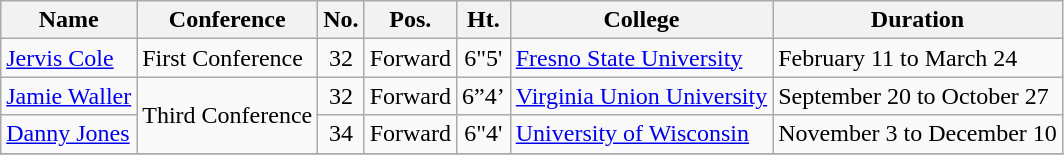<table class="wikitable" border="1">
<tr>
<th>Name</th>
<th>Conference</th>
<th>No.</th>
<th>Pos.</th>
<th>Ht.</th>
<th>College</th>
<th>Duration</th>
</tr>
<tr>
<td><a href='#'>Jervis Cole</a></td>
<td>First Conference</td>
<td align=center>32</td>
<td align=center>Forward</td>
<td align=center>6"5'</td>
<td><a href='#'>Fresno State University</a></td>
<td>February 11 to March 24</td>
</tr>
<tr>
<td><a href='#'>Jamie Waller</a></td>
<td rowspan="2">Third Conference</td>
<td align=center>32</td>
<td align=center>Forward</td>
<td align=center>6”4’</td>
<td><a href='#'>Virginia Union University</a></td>
<td>September 20 to October 27</td>
</tr>
<tr>
<td><a href='#'>Danny Jones</a></td>
<td align=center>34</td>
<td align=center>Forward</td>
<td align=center>6"4'</td>
<td><a href='#'>University of Wisconsin</a></td>
<td>November 3 to December 10</td>
</tr>
<tr>
</tr>
</table>
